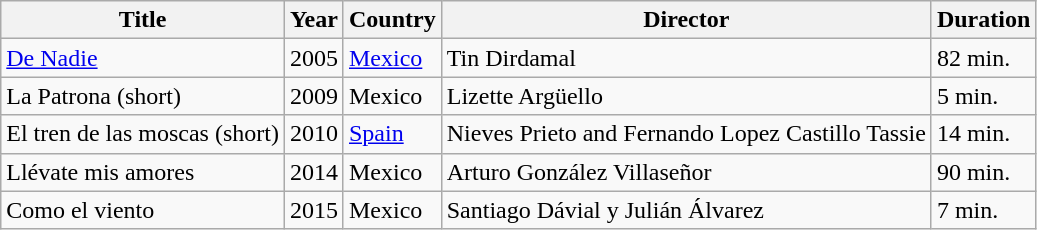<table class="sortable wikitable">
<tr>
<th>Title</th>
<th>Year</th>
<th>Country</th>
<th>Director</th>
<th>Duration</th>
</tr>
<tr>
<td><a href='#'>De Nadie</a></td>
<td>2005</td>
<td><a href='#'>Mexico</a></td>
<td>Tin Dirdamal</td>
<td>82 min.</td>
</tr>
<tr>
<td>La Patrona (short)</td>
<td>2009</td>
<td>Mexico</td>
<td>Lizette Argüello</td>
<td>5 min.</td>
</tr>
<tr>
<td>El tren de las moscas (short)</td>
<td>2010</td>
<td><a href='#'>Spain</a></td>
<td>Nieves Prieto and Fernando Lopez Castillo Tassie</td>
<td>14 min.</td>
</tr>
<tr>
<td>Llévate mis amores</td>
<td>2014</td>
<td>Mexico</td>
<td>Arturo González Villaseñor</td>
<td>90 min.</td>
</tr>
<tr>
<td>Como el viento</td>
<td>2015</td>
<td>Mexico</td>
<td>Santiago Dávial y Julián Álvarez</td>
<td>7 min.</td>
</tr>
</table>
